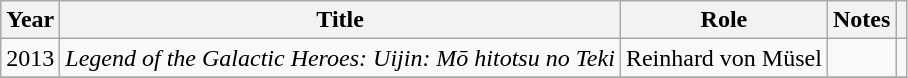<table class="wikitable plainrowheaders">
<tr>
<th>Year</th>
<th>Title</th>
<th>Role</th>
<th class="unsortable">Notes</th>
<th class="unsortable"></th>
</tr>
<tr>
<td>2013</td>
<td><em>Legend of the Galactic Heroes: Uijin: Mō hitotsu no Teki</em></td>
<td>Reinhard von Müsel</td>
<td></td>
<td></td>
</tr>
<tr>
</tr>
</table>
